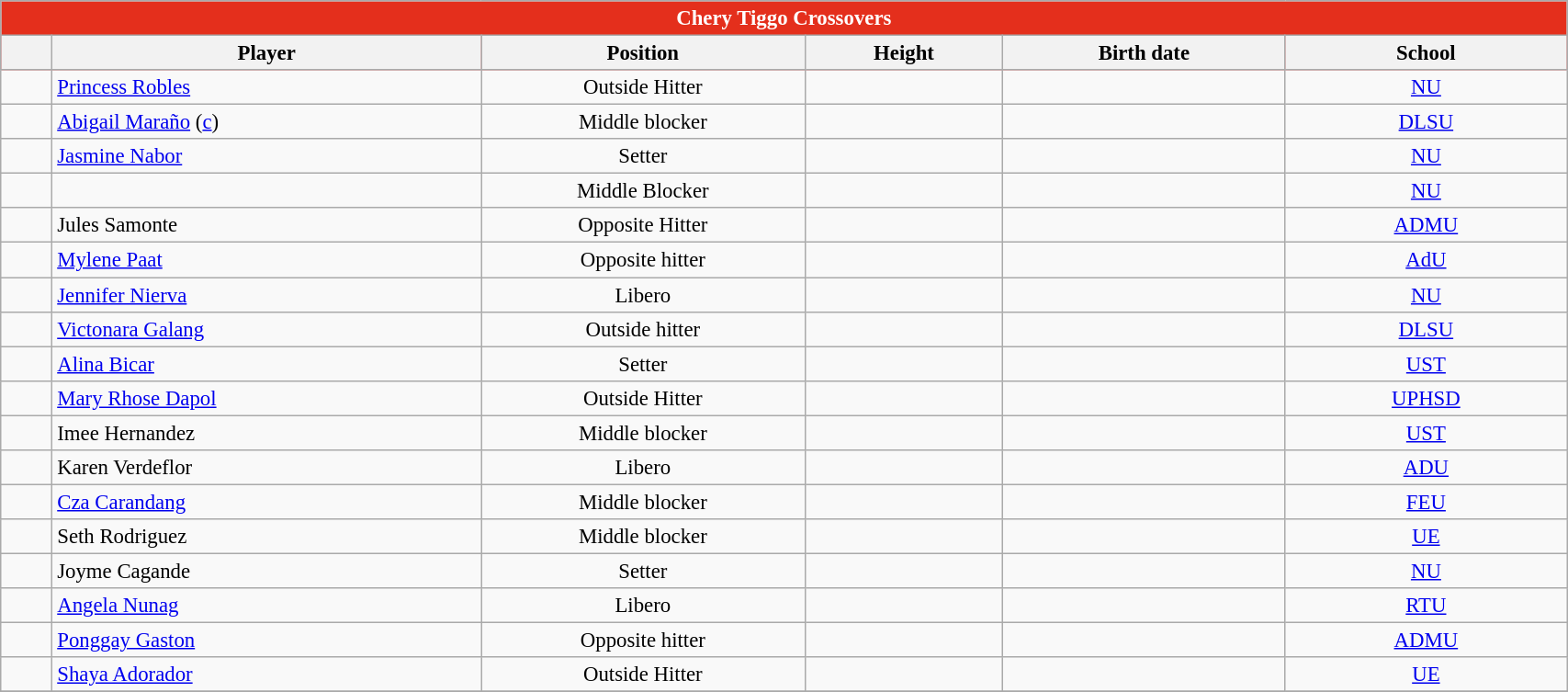<table class="wikitable sortable" style="font-size:95%; text-align:left;">
<tr>
<th colspan="6" style= "background:#E42F1C; color:white; text-align: center"><strong>Chery Tiggo Crossovers</strong></th>
</tr>
<tr style="background:red;">
<th style= "align=center; width:2em;"></th>
<th style= "align=center;width:20em;">Player</th>
<th style= "align=center; width:15em;">Position</th>
<th style= "align=center; width:9em;">Height</th>
<th style= "align=center; width:13em;">Birth date</th>
<th style= "align=center; width:13em;">School</th>
</tr>
<tr align=center>
<td></td>
<td align=left> <a href='#'>Princess Robles</a></td>
<td>Outside Hitter</td>
<td></td>
<td align=right></td>
<td><a href='#'>NU</a></td>
</tr>
<tr align=center>
<td></td>
<td align=left> <a href='#'>Abigail Maraño</a> (<a href='#'>c</a>)</td>
<td>Middle blocker</td>
<td></td>
<td align=right></td>
<td><a href='#'>DLSU</a></td>
</tr>
<tr align=center>
<td></td>
<td align=left> <a href='#'>Jasmine Nabor</a></td>
<td>Setter</td>
<td></td>
<td align=right></td>
<td><a href='#'>NU</a></td>
</tr>
<tr align=center>
<td></td>
<td align=left> </td>
<td>Middle Blocker</td>
<td></td>
<td align=right></td>
<td><a href='#'>NU</a></td>
</tr>
<tr align=center>
<td></td>
<td align=left> Jules Samonte</td>
<td>Opposite Hitter</td>
<td></td>
<td align=right></td>
<td><a href='#'>ADMU</a></td>
</tr>
<tr align=center>
<td></td>
<td align=left> <a href='#'>Mylene Paat</a></td>
<td>Opposite hitter</td>
<td></td>
<td align=right></td>
<td><a href='#'>AdU</a></td>
</tr>
<tr align=center>
<td></td>
<td align=left> <a href='#'>Jennifer Nierva</a></td>
<td>Libero</td>
<td></td>
<td align=right></td>
<td><a href='#'>NU</a></td>
</tr>
<tr align=center>
<td></td>
<td align=left> <a href='#'>Victonara Galang</a></td>
<td>Outside hitter</td>
<td></td>
<td align=right></td>
<td><a href='#'>DLSU</a></td>
</tr>
<tr align=center>
<td></td>
<td align=left> <a href='#'>Alina Bicar</a></td>
<td>Setter</td>
<td></td>
<td align=right></td>
<td><a href='#'>UST</a></td>
</tr>
<tr align=center>
<td></td>
<td align="left"> <a href='#'>Mary Rhose Dapol</a></td>
<td>Outside Hitter</td>
<td></td>
<td align=right></td>
<td><a href='#'>UPHSD</a></td>
</tr>
<tr align=center>
<td></td>
<td align=left> Imee Hernandez</td>
<td>Middle blocker</td>
<td></td>
<td align=right></td>
<td><a href='#'>UST</a></td>
</tr>
<tr align=center>
<td></td>
<td align="left"> Karen Verdeflor</td>
<td>Libero</td>
<td></td>
<td align=right></td>
<td><a href='#'>ADU</a></td>
</tr>
<tr align=center>
<td></td>
<td align=left> <a href='#'>Cza Carandang</a></td>
<td>Middle blocker</td>
<td></td>
<td align=right></td>
<td><a href='#'>FEU</a></td>
</tr>
<tr align=center>
<td></td>
<td align=left> Seth Rodriguez</td>
<td>Middle blocker</td>
<td></td>
<td align=right></td>
<td><a href='#'>UE</a></td>
</tr>
<tr align=center>
<td></td>
<td align=left> Joyme Cagande</td>
<td>Setter</td>
<td></td>
<td align=right></td>
<td><a href='#'>NU</a></td>
</tr>
<tr align=center>
<td></td>
<td style="text-align: left"> <a href='#'>Angela Nunag</a></td>
<td>Libero</td>
<td></td>
<td align=right></td>
<td><a href='#'>RTU</a></td>
</tr>
<tr align=center>
<td></td>
<td align=left> <a href='#'>Ponggay Gaston</a></td>
<td>Opposite hitter</td>
<td></td>
<td align=right></td>
<td><a href='#'>ADMU</a></td>
</tr>
<tr align=center>
<td></td>
<td align=left> <a href='#'>Shaya Adorador</a></td>
<td>Outside Hitter</td>
<td></td>
<td align=right></td>
<td><a href='#'>UE</a></td>
</tr>
<tr align=center>
</tr>
</table>
